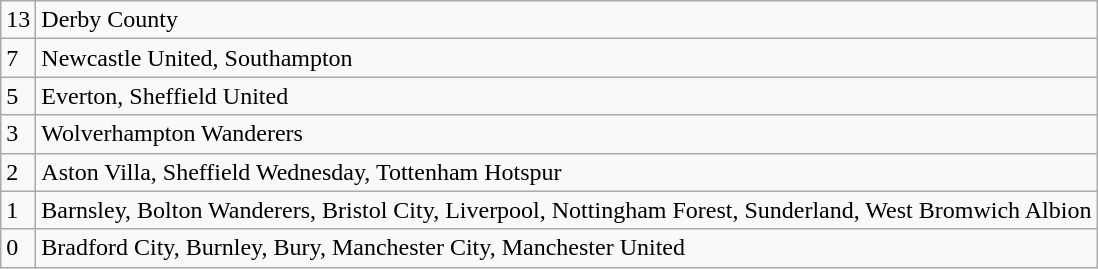<table class="wikitable">
<tr>
<td>13</td>
<td>Derby County</td>
</tr>
<tr>
<td>7</td>
<td>Newcastle United, Southampton</td>
</tr>
<tr>
<td>5</td>
<td>Everton, Sheffield United</td>
</tr>
<tr>
<td>3</td>
<td>Wolverhampton Wanderers</td>
</tr>
<tr>
<td>2</td>
<td>Aston Villa, Sheffield Wednesday, Tottenham Hotspur</td>
</tr>
<tr>
<td>1</td>
<td>Barnsley, Bolton Wanderers, Bristol City, Liverpool, Nottingham Forest, Sunderland, West Bromwich Albion</td>
</tr>
<tr>
<td>0</td>
<td>Bradford City, Burnley, Bury, Manchester City, Manchester United</td>
</tr>
</table>
